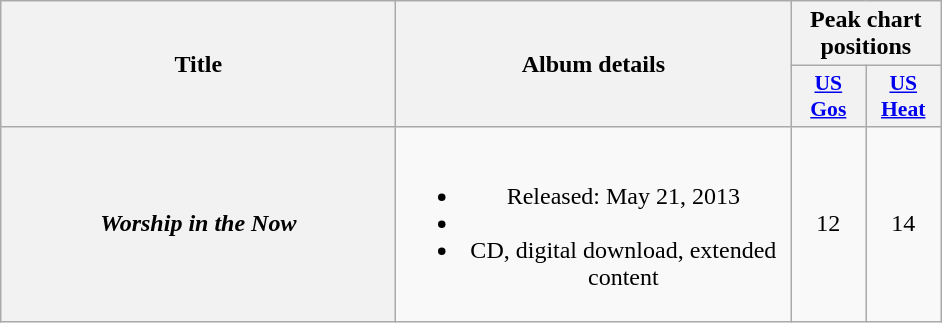<table class="wikitable plainrowheaders" style="text-align:center;">
<tr>
<th scope="col" rowspan="2" style="width:16em;">Title</th>
<th scope="col" rowspan="2" style="width:16em;">Album details</th>
<th scope="col" colspan="2">Peak chart positions</th>
</tr>
<tr>
<th style="width:3em; font-size:90%"><a href='#'>US<br>Gos</a></th>
<th style="width:3em; font-size:90%"><a href='#'>US<br>Heat</a></th>
</tr>
<tr>
<th scope="row"><em>Worship in the Now</em></th>
<td><br><ul><li>Released: May 21, 2013</li><li></li><li>CD, digital download, extended content</li></ul></td>
<td>12</td>
<td>14</td>
</tr>
</table>
